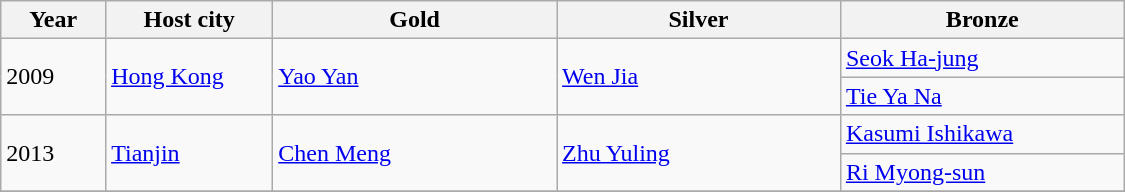<table class="wikitable" style="text-align: left; width: 750px;">
<tr>
<th width="60">Year</th>
<th width="100">Host city</th>
<th width="175">Gold</th>
<th width="175">Silver</th>
<th width="175">Bronze</th>
</tr>
<tr>
<td rowspan=2>2009</td>
<td rowspan=2><a href='#'>Hong Kong</a></td>
<td rowspan=2> <a href='#'>Yao Yan</a></td>
<td rowspan=2> <a href='#'>Wen Jia</a></td>
<td> <a href='#'>Seok Ha-jung</a></td>
</tr>
<tr>
<td> <a href='#'>Tie Ya Na</a></td>
</tr>
<tr>
<td rowspan=2>2013</td>
<td rowspan=2><a href='#'>Tianjin</a></td>
<td rowspan=2> <a href='#'>Chen Meng</a></td>
<td rowspan=2> <a href='#'>Zhu Yuling</a></td>
<td> <a href='#'>Kasumi Ishikawa</a></td>
</tr>
<tr>
<td> <a href='#'>Ri Myong-sun</a></td>
</tr>
<tr>
</tr>
</table>
